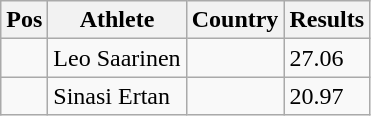<table class="wikitable">
<tr>
<th>Pos</th>
<th>Athlete</th>
<th>Country</th>
<th>Results</th>
</tr>
<tr>
<td align="center"></td>
<td>Leo Saarinen</td>
<td></td>
<td>27.06</td>
</tr>
<tr>
<td align="center"></td>
<td>Sinasi Ertan</td>
<td></td>
<td>20.97</td>
</tr>
</table>
